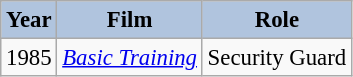<table class="wikitable" style="font-size:95%;">
<tr>
<th style="background:#B0C4DE;">Year</th>
<th style="background:#B0C4DE;">Film</th>
<th style="background:#B0C4DE;">Role</th>
</tr>
<tr>
<td>1985</td>
<td><em><a href='#'>Basic Training</a></em></td>
<td>Security Guard</td>
</tr>
</table>
